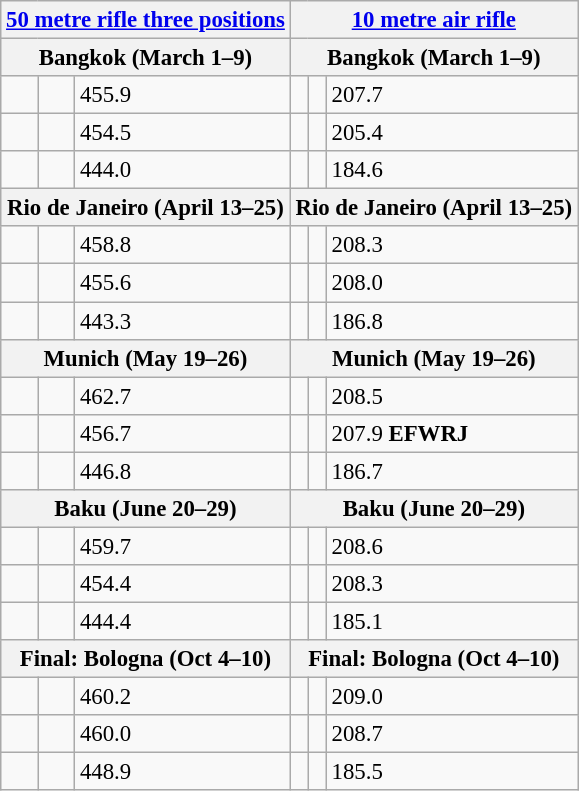<table class="wikitable" style="font-size: 95%">
<tr>
<th colspan=3><a href='#'>50 metre rifle three positions</a></th>
<th colspan=3><a href='#'>10 metre air rifle</a></th>
</tr>
<tr>
<th colspan=3>Bangkok (March 1–9)</th>
<th colspan=3>Bangkok (March 1–9)</th>
</tr>
<tr>
<td></td>
<td></td>
<td>455.9</td>
<td></td>
<td></td>
<td>207.7</td>
</tr>
<tr>
<td></td>
<td></td>
<td>454.5</td>
<td></td>
<td></td>
<td>205.4</td>
</tr>
<tr>
<td></td>
<td></td>
<td>444.0</td>
<td></td>
<td></td>
<td>184.6</td>
</tr>
<tr>
<th colspan=3>Rio de Janeiro (April 13–25)</th>
<th colspan=3>Rio de Janeiro (April 13–25)</th>
</tr>
<tr>
<td></td>
<td></td>
<td>458.8</td>
<td></td>
<td></td>
<td>208.3</td>
</tr>
<tr>
<td></td>
<td></td>
<td>455.6</td>
<td></td>
<td></td>
<td>208.0</td>
</tr>
<tr>
<td></td>
<td></td>
<td>443.3</td>
<td></td>
<td></td>
<td>186.8</td>
</tr>
<tr>
<th colspan=3>Munich (May 19–26)</th>
<th colspan=3>Munich (May 19–26)</th>
</tr>
<tr>
<td></td>
<td></td>
<td>462.7</td>
<td></td>
<td></td>
<td>208.5</td>
</tr>
<tr>
<td></td>
<td></td>
<td>456.7</td>
<td></td>
<td></td>
<td>207.9 <strong>EFWRJ</strong></td>
</tr>
<tr>
<td></td>
<td></td>
<td>446.8</td>
<td></td>
<td></td>
<td>186.7</td>
</tr>
<tr>
<th colspan=3>Baku (June 20–29)</th>
<th colspan=3>Baku (June 20–29)</th>
</tr>
<tr>
<td></td>
<td></td>
<td>459.7</td>
<td></td>
<td></td>
<td>208.6</td>
</tr>
<tr>
<td></td>
<td></td>
<td>454.4</td>
<td></td>
<td></td>
<td>208.3</td>
</tr>
<tr>
<td></td>
<td></td>
<td>444.4</td>
<td></td>
<td></td>
<td>185.1</td>
</tr>
<tr>
<th colspan=3>Final: Bologna (Oct 4–10)</th>
<th colspan=3>Final: Bologna (Oct 4–10)</th>
</tr>
<tr>
<td></td>
<td></td>
<td>460.2</td>
<td></td>
<td></td>
<td>209.0</td>
</tr>
<tr>
<td></td>
<td></td>
<td>460.0</td>
<td></td>
<td></td>
<td>208.7</td>
</tr>
<tr>
<td></td>
<td></td>
<td>448.9</td>
<td></td>
<td></td>
<td>185.5</td>
</tr>
</table>
